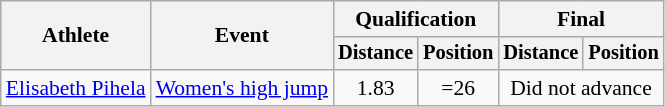<table class=wikitable style="font-size:90%">
<tr>
<th rowspan="2">Athlete</th>
<th rowspan="2">Event</th>
<th colspan="2">Qualification</th>
<th colspan="2">Final</th>
</tr>
<tr style="font-size:95%">
<th>Distance</th>
<th>Position</th>
<th>Distance</th>
<th>Position</th>
</tr>
<tr align=center>
<td align=left><a href='#'>Elisabeth Pihela</a></td>
<td align=left><a href='#'>Women's high jump</a></td>
<td>1.83</td>
<td>=26</td>
<td colspan=2>Did not advance</td>
</tr>
</table>
